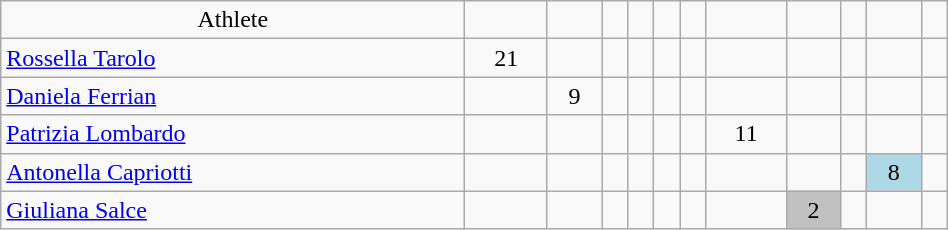<table class="wikitable" style="text-align: center; font-size:100%" width=50%">
<tr>
<td>Athlete</td>
<td></td>
<td></td>
<td></td>
<td></td>
<td></td>
<td></td>
<td></td>
<td></td>
<td></td>
<td></td>
<td></td>
</tr>
<tr>
<td align=left><a href='#'>Rossella Tarolo</a></td>
<td>21</td>
<td></td>
<td></td>
<td></td>
<td></td>
<td></td>
<td></td>
<td></td>
<td></td>
<td></td>
<td></td>
</tr>
<tr>
<td align=left><a href='#'>Daniela Ferrian</a></td>
<td></td>
<td>9</td>
<td></td>
<td></td>
<td></td>
<td></td>
<td></td>
<td></td>
<td></td>
<td></td>
<td></td>
</tr>
<tr>
<td align=left><a href='#'>Patrizia Lombardo</a></td>
<td></td>
<td></td>
<td></td>
<td></td>
<td></td>
<td></td>
<td>11</td>
<td></td>
<td></td>
<td></td>
<td></td>
</tr>
<tr>
<td align=left><a href='#'>Antonella Capriotti</a></td>
<td></td>
<td></td>
<td></td>
<td></td>
<td></td>
<td></td>
<td></td>
<td></td>
<td></td>
<td bgcolor=lightblue>8</td>
<td></td>
</tr>
<tr>
<td align=left><a href='#'>Giuliana Salce</a></td>
<td></td>
<td></td>
<td></td>
<td></td>
<td></td>
<td></td>
<td></td>
<td bgcolor=silver>2</td>
<td></td>
<td></td>
<td></td>
</tr>
</table>
